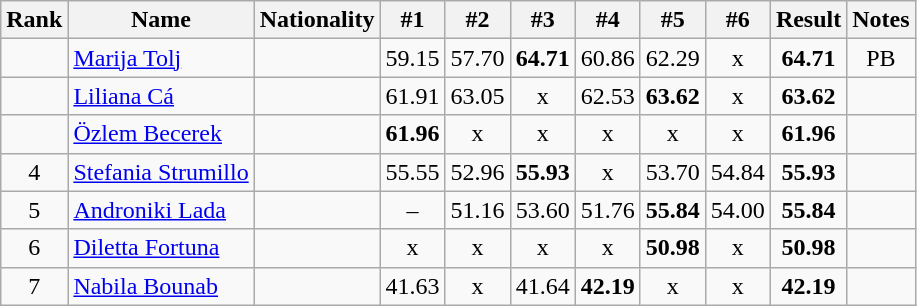<table class="wikitable sortable" style="text-align:center">
<tr>
<th>Rank</th>
<th>Name</th>
<th>Nationality</th>
<th>#1</th>
<th>#2</th>
<th>#3</th>
<th>#4</th>
<th>#5</th>
<th>#6</th>
<th>Result</th>
<th>Notes</th>
</tr>
<tr>
<td></td>
<td align=left><a href='#'>Marija Tolj</a></td>
<td align=left></td>
<td>59.15</td>
<td>57.70</td>
<td><strong>64.71</strong></td>
<td>60.86</td>
<td>62.29</td>
<td>x</td>
<td><strong>64.71</strong></td>
<td>PB</td>
</tr>
<tr>
<td></td>
<td align=left><a href='#'>Liliana Cá</a></td>
<td align=left></td>
<td>61.91</td>
<td>63.05</td>
<td>x</td>
<td>62.53</td>
<td><strong>63.62</strong></td>
<td>x</td>
<td><strong>63.62</strong></td>
<td></td>
</tr>
<tr>
<td></td>
<td align=left><a href='#'>Özlem Becerek</a></td>
<td align=left></td>
<td><strong>61.96</strong></td>
<td>x</td>
<td>x</td>
<td>x</td>
<td>x</td>
<td>x</td>
<td><strong>61.96</strong></td>
<td></td>
</tr>
<tr>
<td>4</td>
<td align=left><a href='#'>Stefania Strumillo</a></td>
<td align=left></td>
<td>55.55</td>
<td>52.96</td>
<td><strong>55.93</strong></td>
<td>x</td>
<td>53.70</td>
<td>54.84</td>
<td><strong>55.93</strong></td>
<td></td>
</tr>
<tr>
<td>5</td>
<td align=left><a href='#'>Androniki Lada</a></td>
<td align=left></td>
<td>–</td>
<td>51.16</td>
<td>53.60</td>
<td>51.76</td>
<td><strong>55.84</strong></td>
<td>54.00</td>
<td><strong>55.84</strong></td>
<td></td>
</tr>
<tr>
<td>6</td>
<td align=left><a href='#'>Diletta Fortuna</a></td>
<td align=left></td>
<td>x</td>
<td>x</td>
<td>x</td>
<td>x</td>
<td><strong>50.98</strong></td>
<td>x</td>
<td><strong>50.98</strong></td>
<td></td>
</tr>
<tr>
<td>7</td>
<td align=left><a href='#'>Nabila Bounab</a></td>
<td align=left></td>
<td>41.63</td>
<td>x</td>
<td>41.64</td>
<td><strong>42.19</strong></td>
<td>x</td>
<td>x</td>
<td><strong>42.19</strong></td>
<td></td>
</tr>
</table>
